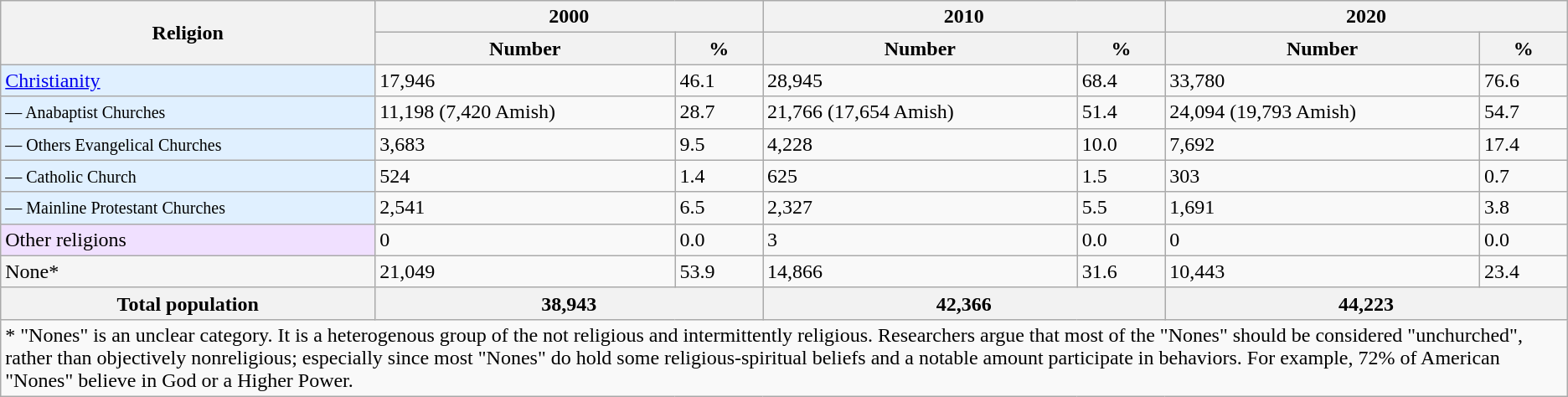<table class="wikitable sortable">
<tr>
<th rowspan="2">Religion</th>
<th colspan="2">2000</th>
<th colspan="2" style="text-align:center;">2010</th>
<th colspan="2" style="text-align:center;">2020</th>
</tr>
<tr>
<th>Number</th>
<th>%</th>
<th>Number</th>
<th>%</th>
<th>Number</th>
<th>%</th>
</tr>
<tr>
<td style="background:#E0F0FF;"><a href='#'>Christianity</a></td>
<td>17,946</td>
<td>46.1</td>
<td>28,945</td>
<td>68.4</td>
<td>33,780</td>
<td>76.6</td>
</tr>
<tr>
<td style="background:#E0F0FF;"><small>— Anabaptist Churches</small></td>
<td>11,198 (7,420 Amish)</td>
<td>28.7</td>
<td>21,766 (17,654 Amish)</td>
<td>51.4</td>
<td>24,094 (19,793 Amish)</td>
<td>54.7</td>
</tr>
<tr>
<td style="background:#E0F0FF;"><small>— Others Evangelical Churches</small></td>
<td>3,683</td>
<td>9.5</td>
<td>4,228</td>
<td>10.0</td>
<td>7,692</td>
<td>17.4</td>
</tr>
<tr>
<td style="background:#E0F0FF;"><small>— Catholic Church</small></td>
<td>524</td>
<td>1.4</td>
<td>625</td>
<td>1.5</td>
<td>303</td>
<td>0.7</td>
</tr>
<tr>
<td style="background:#E0F0FF;"><small>— Mainline Protestant Churches</small></td>
<td>2,541</td>
<td>6.5</td>
<td>2,327</td>
<td>5.5</td>
<td>1,691</td>
<td>3.8</td>
</tr>
<tr>
<td style="background:#F0E0FF;">Other religions</td>
<td>0</td>
<td>0.0</td>
<td>3</td>
<td>0.0</td>
<td>0</td>
<td>0.0</td>
</tr>
<tr>
<td style="background:#F5F5F5;">None*</td>
<td>21,049</td>
<td>53.9</td>
<td>14,866</td>
<td>31.6</td>
<td>10,443</td>
<td>23.4</td>
</tr>
<tr>
<th>Total population</th>
<th colspan="2">38,943</th>
<th colspan="2">42,366</th>
<th colspan="2">44,223</th>
</tr>
<tr>
<td colspan="7">* "Nones" is an unclear category. It is a heterogenous group of the not religious and intermittently religious. Researchers argue that most of the "Nones" should be considered "unchurched", rather than objectively nonreligious; especially since most "Nones" do hold some religious-spiritual beliefs and a notable amount participate in behaviors. For example, 72% of American "Nones" believe in God or a Higher Power.</td>
</tr>
</table>
